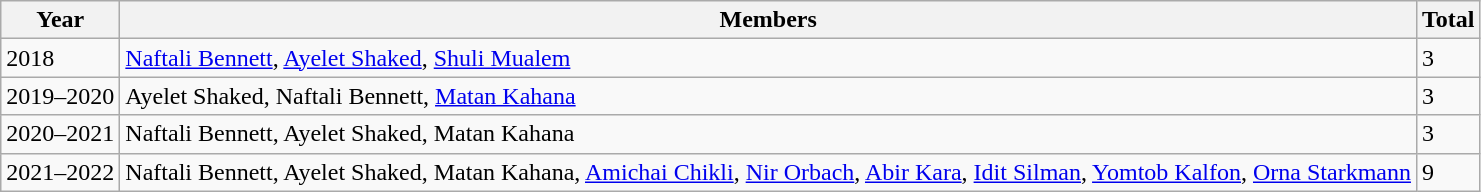<table class="wikitable">
<tr>
<th>Year</th>
<th>Members</th>
<th>Total</th>
</tr>
<tr>
<td>2018</td>
<td><a href='#'>Naftali Bennett</a>, <a href='#'>Ayelet Shaked</a>, <a href='#'>Shuli Mualem</a></td>
<td>3</td>
</tr>
<tr>
<td>2019–2020</td>
<td>Ayelet Shaked, Naftali Bennett, <a href='#'>Matan Kahana</a></td>
<td>3</td>
</tr>
<tr>
<td>2020–2021</td>
<td>Naftali Bennett, Ayelet Shaked, Matan Kahana</td>
<td>3</td>
</tr>
<tr>
<td>2021–2022</td>
<td>Naftali Bennett, Ayelet Shaked, Matan Kahana, <a href='#'>Amichai Chikli</a>, <a href='#'>Nir Orbach</a>, <a href='#'>Abir Kara</a>, <a href='#'>Idit Silman</a>, <a href='#'>Yomtob Kalfon</a>, <a href='#'>Orna Starkmann</a></td>
<td>9</td>
</tr>
</table>
